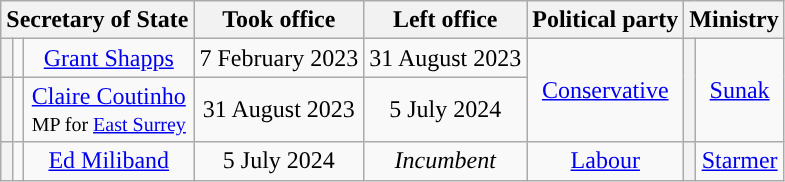<table class="wikitable" style="text-align:center">
<tr>
<th colspan="3">Secretary of State</th>
<th>Took office</th>
<th>Left office</th>
<th>Political party</th>
<th colspan="2">Ministry</th>
</tr>
<tr>
<th style="background-color:"></th>
<td></td>
<td><a href='#'>Grant Shapps</a><br></td>
<td>7 February 2023</td>
<td>31 August 2023</td>
<td rowspan="2"><a href='#'>Conservative</a></td>
<th rowspan="2" style="background-color:"></th>
<td rowspan="2"><a href='#'>Sunak</a></td>
</tr>
<tr>
<th style="background-color:"></th>
<td></td>
<td><a href='#'>Claire Coutinho</a><br><small>MP for <a href='#'>East Surrey</a></small></td>
<td>31 August 2023</td>
<td>5 July 2024</td>
</tr>
<tr>
<th style="background-color:"></th>
<td></td>
<td><a href='#'>Ed Miliband</a><br></td>
<td>5 July 2024</td>
<td><em>Incumbent</em></td>
<td><a href='#'>Labour</a></td>
<th style="background-color:"></th>
<td><a href='#'>Starmer</a></td>
</tr>
</table>
